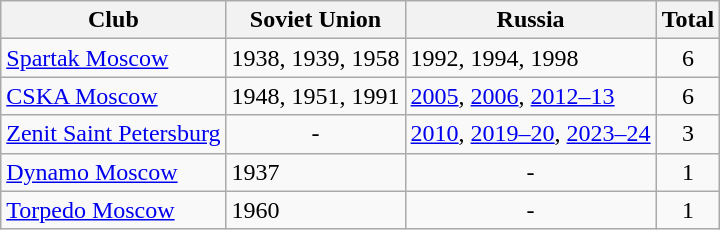<table class="wikitable sortable">
<tr>
<th>Club</th>
<th>Soviet Union</th>
<th>Russia</th>
<th>Total</th>
</tr>
<tr>
<td><a href='#'>Spartak Moscow</a></td>
<td>1938, 1939, 1958</td>
<td>1992, 1994, 1998</td>
<td style="text-align:center">6</td>
</tr>
<tr>
<td><a href='#'>CSKA Moscow</a></td>
<td>1948, 1951, 1991</td>
<td><a href='#'>2005</a>, <a href='#'>2006</a>, <a href='#'>2012–13</a></td>
<td style="text-align:center">6</td>
</tr>
<tr>
<td><a href='#'>Zenit Saint Petersburg</a></td>
<td style="text-align:center">-</td>
<td><a href='#'>2010</a>, <a href='#'>2019–20</a>, <a href='#'>2023–24</a></td>
<td style="text-align:center">3</td>
</tr>
<tr>
<td><a href='#'>Dynamo Moscow</a></td>
<td>1937</td>
<td style="text-align:center">-</td>
<td style="text-align:center">1</td>
</tr>
<tr>
<td><a href='#'>Torpedo Moscow</a></td>
<td>1960</td>
<td style="text-align:center">-</td>
<td style="text-align:center">1</td>
</tr>
</table>
